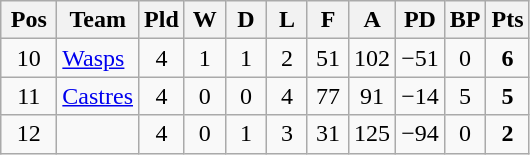<table class="wikitable" style="text-align:center">
<tr>
<th width="30">Pos</th>
<th>Team</th>
<th width="20">Pld</th>
<th width="20">W</th>
<th width="20">D</th>
<th width="20">L</th>
<th width="20">F</th>
<th width="20">A</th>
<th width="20">PD</th>
<th width="20">BP</th>
<th width="20">Pts</th>
</tr>
<tr>
<td>10</td>
<td style="text-align:left"> <a href='#'>Wasps</a></td>
<td>4</td>
<td>1</td>
<td>1</td>
<td>2</td>
<td>51</td>
<td>102</td>
<td>−51</td>
<td>0</td>
<td><strong>6</strong></td>
</tr>
<tr>
<td>11</td>
<td style="text-align:left"> <a href='#'>Castres</a></td>
<td>4</td>
<td>0</td>
<td>0</td>
<td>4</td>
<td>77</td>
<td>91</td>
<td>−14</td>
<td>5</td>
<td><strong>5</strong></td>
</tr>
<tr>
<td>12</td>
<td style="text-align:left"><strong></strong></td>
<td>4</td>
<td>0</td>
<td>1</td>
<td>3</td>
<td>31</td>
<td>125</td>
<td>−94</td>
<td>0</td>
<td><strong>2</strong></td>
</tr>
</table>
